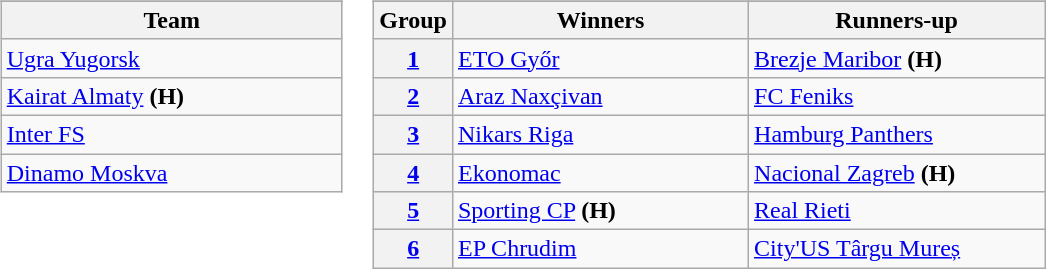<table>
<tr valign=top>
<td><br><table class="wikitable">
<tr>
</tr>
<tr>
<th width=220>Team</th>
</tr>
<tr>
<td> <a href='#'>Ugra Yugorsk</a></td>
</tr>
<tr>
<td> <a href='#'>Kairat Almaty</a> <strong>(H)</strong></td>
</tr>
<tr>
<td> <a href='#'>Inter FS</a></td>
</tr>
<tr>
<td> <a href='#'>Dinamo Moskva</a></td>
</tr>
</table>
</td>
<td><br><table class="wikitable">
<tr>
</tr>
<tr>
<th>Group</th>
<th width=190>Winners</th>
<th width=190>Runners-up</th>
</tr>
<tr>
<th><a href='#'>1</a></th>
<td> <a href='#'>ETO Győr</a></td>
<td> <a href='#'>Brezje Maribor</a> <strong>(H)</strong></td>
</tr>
<tr>
<th><a href='#'>2</a></th>
<td> <a href='#'>Araz Naxçivan</a></td>
<td> <a href='#'>FC Feniks</a></td>
</tr>
<tr>
<th><a href='#'>3</a></th>
<td> <a href='#'>Nikars Riga</a></td>
<td> <a href='#'>Hamburg Panthers</a></td>
</tr>
<tr>
<th><a href='#'>4</a></th>
<td> <a href='#'>Ekonomac</a></td>
<td> <a href='#'>Nacional Zagreb</a> <strong>(H)</strong></td>
</tr>
<tr>
<th><a href='#'>5</a></th>
<td> <a href='#'>Sporting CP</a> <strong>(H)</strong></td>
<td> <a href='#'>Real Rieti</a></td>
</tr>
<tr>
<th><a href='#'>6</a></th>
<td> <a href='#'>EP Chrudim</a></td>
<td> <a href='#'>City'US Târgu Mureș</a></td>
</tr>
</table>
</td>
</tr>
</table>
